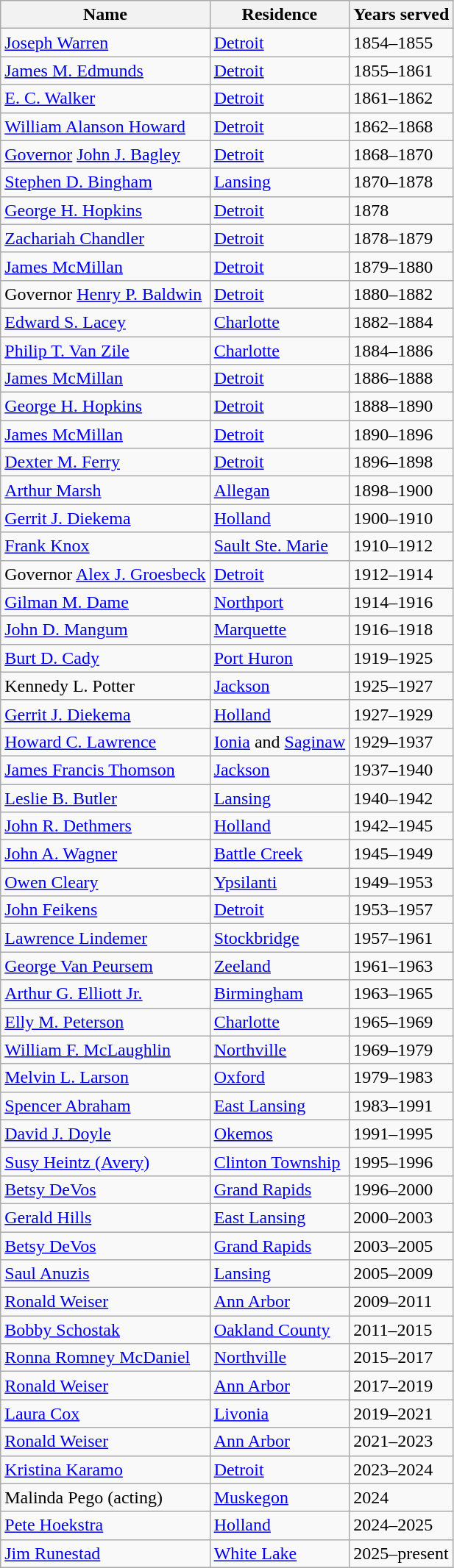<table class="wikitable">
<tr>
<th>Name</th>
<th>Residence</th>
<th>Years served</th>
</tr>
<tr>
<td><a href='#'>Joseph Warren</a></td>
<td><a href='#'>Detroit</a></td>
<td>1854–1855</td>
</tr>
<tr>
<td><a href='#'>James M. Edmunds</a></td>
<td><a href='#'>Detroit</a></td>
<td>1855–1861</td>
</tr>
<tr>
<td><a href='#'>E. C. Walker</a></td>
<td><a href='#'>Detroit</a></td>
<td>1861–1862</td>
</tr>
<tr>
<td><a href='#'>William Alanson Howard</a></td>
<td><a href='#'>Detroit</a></td>
<td>1862–1868</td>
</tr>
<tr>
<td><a href='#'>Governor</a> <a href='#'>John J. Bagley</a></td>
<td><a href='#'>Detroit</a></td>
<td>1868–1870</td>
</tr>
<tr>
<td><a href='#'>Stephen D. Bingham</a></td>
<td><a href='#'>Lansing</a></td>
<td>1870–1878</td>
</tr>
<tr>
<td><a href='#'>George H. Hopkins</a></td>
<td><a href='#'>Detroit</a></td>
<td>1878</td>
</tr>
<tr>
<td><a href='#'>Zachariah Chandler</a></td>
<td><a href='#'>Detroit</a></td>
<td>1878–1879</td>
</tr>
<tr>
<td><a href='#'>James McMillan</a></td>
<td><a href='#'>Detroit</a></td>
<td>1879–1880</td>
</tr>
<tr>
<td>Governor <a href='#'>Henry P. Baldwin</a></td>
<td><a href='#'>Detroit</a></td>
<td>1880–1882</td>
</tr>
<tr>
<td><a href='#'>Edward S. Lacey</a></td>
<td><a href='#'>Charlotte</a></td>
<td>1882–1884</td>
</tr>
<tr>
<td><a href='#'>Philip T. Van Zile</a></td>
<td><a href='#'>Charlotte</a></td>
<td>1884–1886</td>
</tr>
<tr>
<td><a href='#'>James McMillan</a></td>
<td><a href='#'>Detroit</a></td>
<td>1886–1888</td>
</tr>
<tr>
<td><a href='#'>George H. Hopkins</a></td>
<td><a href='#'>Detroit</a></td>
<td>1888–1890</td>
</tr>
<tr>
<td><a href='#'>James McMillan</a></td>
<td><a href='#'>Detroit</a></td>
<td>1890–1896</td>
</tr>
<tr>
<td><a href='#'>Dexter M. Ferry</a></td>
<td><a href='#'>Detroit</a></td>
<td>1896–1898</td>
</tr>
<tr>
<td><a href='#'>Arthur Marsh</a></td>
<td><a href='#'>Allegan</a></td>
<td>1898–1900</td>
</tr>
<tr>
<td><a href='#'>Gerrit J. Diekema</a></td>
<td><a href='#'>Holland</a></td>
<td>1900–1910</td>
</tr>
<tr>
<td><a href='#'>Frank Knox</a></td>
<td><a href='#'>Sault Ste. Marie</a></td>
<td>1910–1912</td>
</tr>
<tr>
<td>Governor <a href='#'>Alex J. Groesbeck</a></td>
<td><a href='#'>Detroit</a></td>
<td>1912–1914</td>
</tr>
<tr>
<td><a href='#'>Gilman M. Dame</a></td>
<td><a href='#'>Northport</a></td>
<td>1914–1916</td>
</tr>
<tr>
<td><a href='#'>John D. Mangum</a></td>
<td><a href='#'>Marquette</a></td>
<td>1916–1918</td>
</tr>
<tr>
<td><a href='#'>Burt D. Cady</a></td>
<td><a href='#'>Port Huron</a></td>
<td>1919–1925</td>
</tr>
<tr>
<td>Kennedy L. Potter</td>
<td><a href='#'>Jackson</a></td>
<td>1925–1927</td>
</tr>
<tr>
<td><a href='#'>Gerrit J. Diekema</a></td>
<td><a href='#'>Holland</a></td>
<td>1927–1929</td>
</tr>
<tr>
<td><a href='#'>Howard C. Lawrence</a></td>
<td><a href='#'>Ionia</a> and <a href='#'>Saginaw</a></td>
<td>1929–1937</td>
</tr>
<tr>
<td><a href='#'>James Francis Thomson</a></td>
<td><a href='#'>Jackson</a></td>
<td>1937–1940</td>
</tr>
<tr>
<td><a href='#'>Leslie B. Butler</a></td>
<td><a href='#'>Lansing</a></td>
<td>1940–1942</td>
</tr>
<tr>
<td><a href='#'>John R. Dethmers</a></td>
<td><a href='#'>Holland</a></td>
<td>1942–1945</td>
</tr>
<tr>
<td><a href='#'>John A. Wagner</a></td>
<td><a href='#'>Battle Creek</a></td>
<td>1945–1949</td>
</tr>
<tr Michigan Secretary of State 1953–1954>
<td><a href='#'>Owen Cleary</a></td>
<td><a href='#'>Ypsilanti</a></td>
<td>1949–1953</td>
</tr>
<tr>
<td><a href='#'>John Feikens</a></td>
<td><a href='#'>Detroit</a></td>
<td>1953–1957</td>
</tr>
<tr>
<td><a href='#'>Lawrence Lindemer</a></td>
<td><a href='#'>Stockbridge</a></td>
<td>1957–1961</td>
</tr>
<tr>
<td><a href='#'>George Van Peursem</a></td>
<td><a href='#'>Zeeland</a></td>
<td>1961–1963</td>
</tr>
<tr>
<td><a href='#'>Arthur G. Elliott Jr.</a></td>
<td><a href='#'>Birmingham</a></td>
<td>1963–1965</td>
</tr>
<tr>
<td><a href='#'>Elly M. Peterson</a></td>
<td><a href='#'>Charlotte</a></td>
<td>1965–1969</td>
</tr>
<tr>
<td><a href='#'>William F. McLaughlin</a></td>
<td><a href='#'>Northville</a></td>
<td>1969–1979</td>
</tr>
<tr>
<td><a href='#'>Melvin L. Larson</a></td>
<td><a href='#'>Oxford</a></td>
<td>1979–1983</td>
</tr>
<tr>
<td><a href='#'>Spencer Abraham</a></td>
<td><a href='#'>East Lansing</a></td>
<td>1983–1991</td>
</tr>
<tr>
<td><a href='#'>David J. Doyle</a></td>
<td><a href='#'>Okemos</a></td>
<td>1991–1995</td>
</tr>
<tr>
<td><a href='#'>Susy Heintz (Avery)</a></td>
<td><a href='#'>Clinton Township</a></td>
<td>1995–1996</td>
</tr>
<tr>
<td><a href='#'>Betsy DeVos</a></td>
<td><a href='#'>Grand Rapids</a></td>
<td>1996–2000</td>
</tr>
<tr>
<td><a href='#'>Gerald Hills</a></td>
<td><a href='#'>East Lansing</a></td>
<td>2000–2003</td>
</tr>
<tr>
<td><a href='#'>Betsy DeVos</a></td>
<td><a href='#'>Grand Rapids</a></td>
<td>2003–2005</td>
</tr>
<tr>
<td><a href='#'>Saul Anuzis</a></td>
<td><a href='#'>Lansing</a></td>
<td>2005–2009</td>
</tr>
<tr>
<td><a href='#'>Ronald Weiser</a></td>
<td><a href='#'>Ann Arbor</a></td>
<td>2009–2011</td>
</tr>
<tr>
<td><a href='#'>Bobby Schostak</a></td>
<td><a href='#'>Oakland County</a></td>
<td>2011–2015</td>
</tr>
<tr>
<td><a href='#'>Ronna Romney McDaniel</a></td>
<td><a href='#'>Northville</a></td>
<td>2015–2017</td>
</tr>
<tr>
<td><a href='#'>Ronald Weiser</a></td>
<td><a href='#'>Ann Arbor</a></td>
<td>2017–2019</td>
</tr>
<tr>
<td><a href='#'>Laura Cox</a></td>
<td><a href='#'>Livonia</a></td>
<td>2019–2021</td>
</tr>
<tr>
<td><a href='#'>Ronald Weiser</a></td>
<td><a href='#'>Ann Arbor</a></td>
<td>2021–2023</td>
</tr>
<tr>
<td><a href='#'>Kristina Karamo</a></td>
<td><a href='#'>Detroit</a></td>
<td>2023–2024</td>
</tr>
<tr>
<td>Malinda Pego (acting)</td>
<td><a href='#'>Muskegon</a></td>
<td>2024</td>
</tr>
<tr>
<td><a href='#'>Pete Hoekstra</a></td>
<td><a href='#'>Holland</a></td>
<td>2024–2025</td>
</tr>
<tr>
<td><a href='#'>Jim Runestad</a></td>
<td><a href='#'>White Lake</a></td>
<td>2025–present</td>
</tr>
</table>
